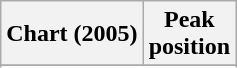<table class="wikitable sortable">
<tr>
<th>Chart (2005)</th>
<th>Peak<br>position</th>
</tr>
<tr>
</tr>
<tr>
</tr>
<tr>
</tr>
</table>
